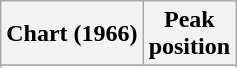<table class="wikitable sortable plainrowheaders" style="text-align:center">
<tr>
<th scope="col">Chart (1966)</th>
<th scope="col">Peak<br> position</th>
</tr>
<tr>
</tr>
<tr>
</tr>
</table>
